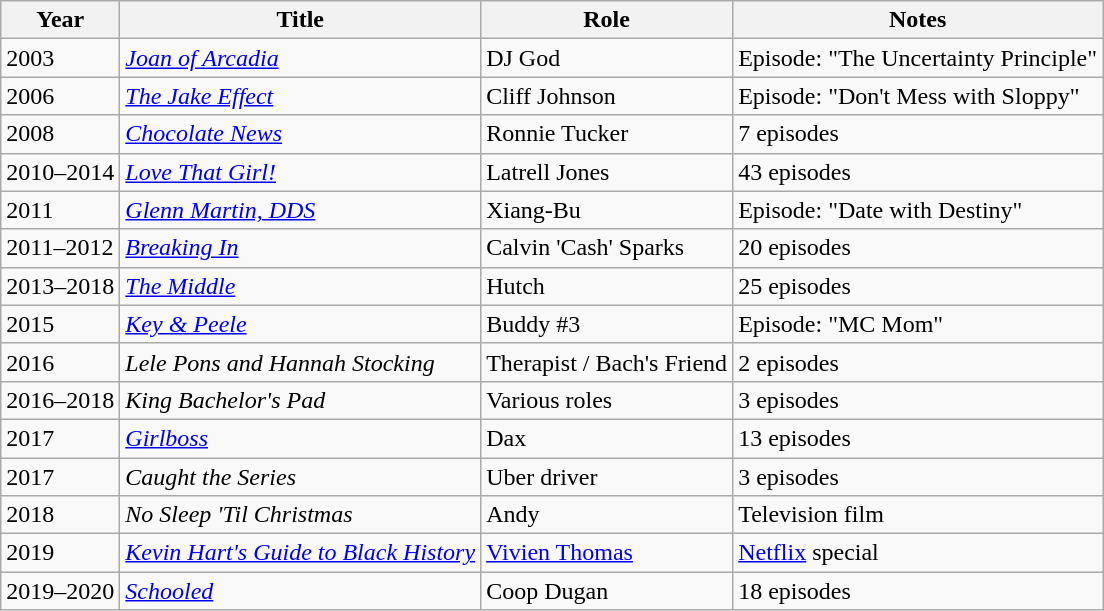<table class="wikitable sortable">
<tr>
<th>Year</th>
<th>Title</th>
<th>Role</th>
<th>Notes</th>
</tr>
<tr>
<td>2003</td>
<td><em><a href='#'>Joan of Arcadia</a></em></td>
<td>DJ God</td>
<td>Episode: "The Uncertainty Principle"</td>
</tr>
<tr>
<td>2006</td>
<td><em><a href='#'>The Jake Effect</a></em></td>
<td>Cliff Johnson</td>
<td>Episode: "Don't Mess with Sloppy"</td>
</tr>
<tr>
<td>2008</td>
<td><em><a href='#'>Chocolate News</a></em></td>
<td>Ronnie Tucker</td>
<td>7 episodes</td>
</tr>
<tr>
<td>2010–2014</td>
<td><em><a href='#'>Love That Girl!</a></em></td>
<td>Latrell Jones</td>
<td>43 episodes</td>
</tr>
<tr>
<td>2011</td>
<td><em><a href='#'>Glenn Martin, DDS</a></em></td>
<td>Xiang-Bu</td>
<td>Episode: "Date with Destiny"</td>
</tr>
<tr>
<td>2011–2012</td>
<td><a href='#'><em>Breaking In</em></a></td>
<td>Calvin 'Cash' Sparks</td>
<td>20 episodes</td>
</tr>
<tr>
<td>2013–2018</td>
<td><a href='#'><em>The Middle</em></a></td>
<td>Hutch</td>
<td>25 episodes</td>
</tr>
<tr>
<td>2015</td>
<td><em><a href='#'>Key & Peele</a></em></td>
<td>Buddy #3</td>
<td>Episode: "MC Mom"</td>
</tr>
<tr>
<td>2016</td>
<td><em>Lele Pons and Hannah Stocking</em></td>
<td>Therapist / Bach's Friend</td>
<td>2 episodes</td>
</tr>
<tr>
<td>2016–2018</td>
<td><em>King Bachelor's Pad</em></td>
<td>Various roles</td>
<td>3 episodes</td>
</tr>
<tr>
<td>2017</td>
<td><a href='#'><em>Girlboss</em></a></td>
<td>Dax</td>
<td>13 episodes</td>
</tr>
<tr>
<td>2017</td>
<td><em>Caught the Series</em></td>
<td>Uber driver</td>
<td>3 episodes</td>
</tr>
<tr>
<td>2018</td>
<td><em>No Sleep 'Til Christmas</em></td>
<td>Andy</td>
<td>Television film</td>
</tr>
<tr>
<td>2019</td>
<td><em><a href='#'>Kevin Hart's Guide to Black History</a></em></td>
<td><a href='#'>Vivien Thomas</a></td>
<td><a href='#'>Netflix</a> special</td>
</tr>
<tr>
<td>2019–2020</td>
<td><a href='#'><em>Schooled</em></a></td>
<td>Coop Dugan</td>
<td>18 episodes</td>
</tr>
</table>
